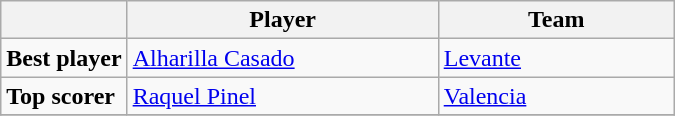<table class="wikitable">
<tr>
<th></th>
<th width=200px>Player</th>
<th width=150px>Team</th>
</tr>
<tr>
<td><strong>Best player</strong></td>
<td> <a href='#'>Alharilla Casado</a></td>
<td><a href='#'>Levante</a></td>
</tr>
<tr>
<td><strong>Top scorer</strong></td>
<td> <a href='#'>Raquel Pinel</a></td>
<td><a href='#'>Valencia</a></td>
</tr>
<tr>
</tr>
</table>
